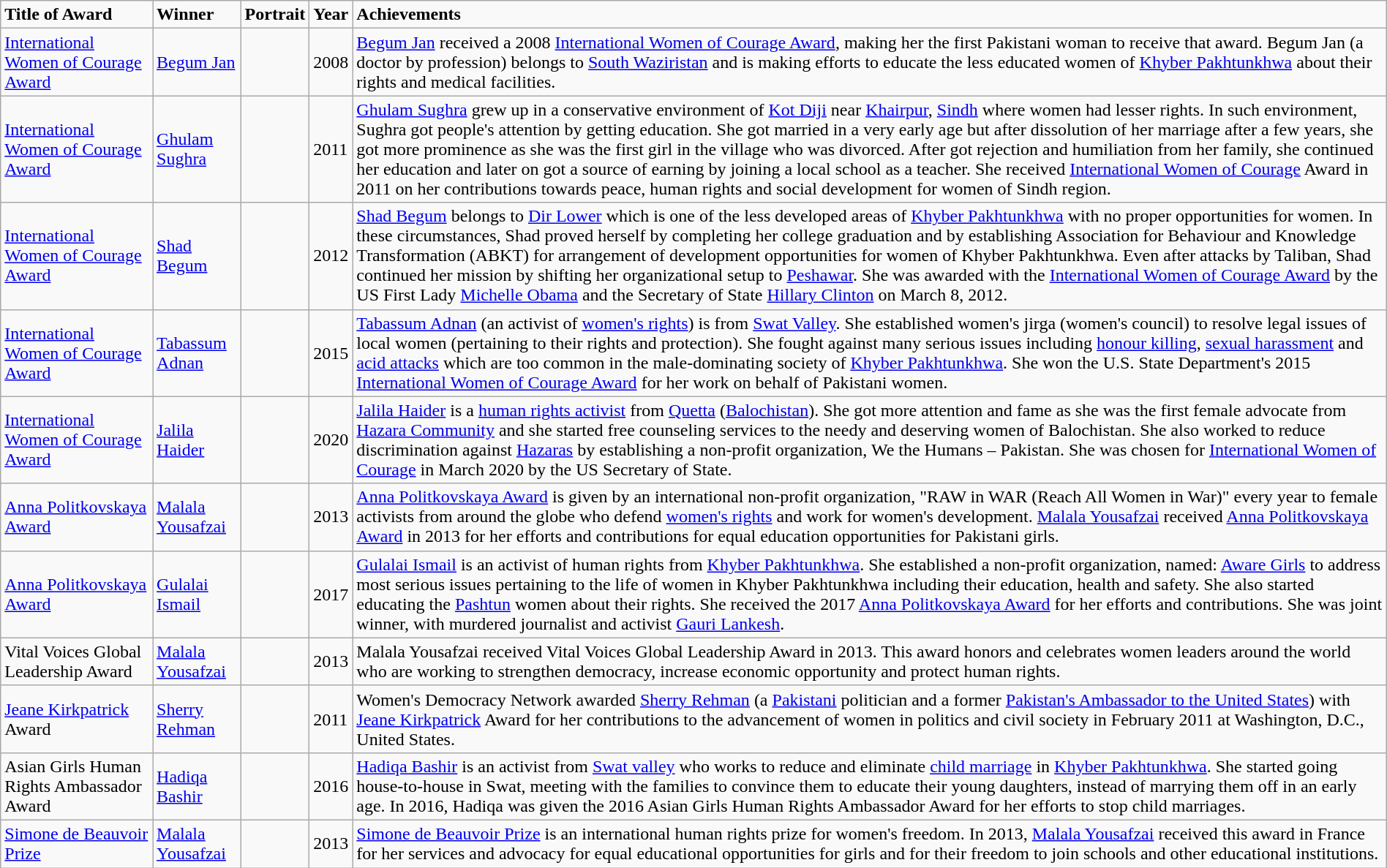<table class='wikitable sortable' style="width:100%">
<tr>
<td><strong>Title of Award</strong></td>
<td><strong>Winner</strong></td>
<td><strong>Portrait</strong></td>
<td><strong>Year</strong></td>
<td><strong>Achievements</strong></td>
</tr>
<tr>
<td><a href='#'>International Women of Courage Award</a></td>
<td><a href='#'>Begum Jan</a></td>
<td></td>
<td>2008</td>
<td><a href='#'>Begum Jan</a> received a 2008 <a href='#'>International Women of Courage Award</a>, making her the first Pakistani woman to receive that award. Begum Jan (a doctor by profession) belongs to <a href='#'>South Waziristan</a> and is making efforts to educate the less educated women of <a href='#'>Khyber Pakhtunkhwa</a> about their rights and medical facilities.</td>
</tr>
<tr>
<td><a href='#'>International Women of Courage Award</a></td>
<td><a href='#'>Ghulam Sughra</a></td>
<td></td>
<td>2011</td>
<td><a href='#'>Ghulam Sughra</a> grew up in a conservative environment of <a href='#'>Kot Diji</a> near <a href='#'>Khairpur</a>, <a href='#'>Sindh</a> where women had lesser rights. In such environment, Sughra got people's attention by getting education. She got married in a very early age but after dissolution of her marriage after a few years, she got more prominence as she was the first girl in the village who was divorced. After got rejection and humiliation from her family, she continued her education and later on got a source of earning by joining a local school as a teacher. She received <a href='#'>International Women of Courage</a> Award in 2011 on her contributions towards peace, human rights and social development for women of Sindh region.</td>
</tr>
<tr>
<td><a href='#'>International Women of Courage Award</a></td>
<td><a href='#'>Shad Begum</a></td>
<td></td>
<td>2012</td>
<td><a href='#'>Shad Begum</a> belongs to <a href='#'>Dir Lower</a> which is one of the less developed areas of <a href='#'>Khyber Pakhtunkhwa</a> with no proper opportunities for women. In these circumstances, Shad proved herself by completing her college graduation and by establishing Association for Behaviour and Knowledge Transformation (ABKT) for arrangement of development opportunities for women of Khyber Pakhtunkhwa. Even after attacks by Taliban, Shad continued her mission by shifting her organizational setup to <a href='#'>Peshawar</a>. She was awarded with the <a href='#'>International Women of Courage Award</a> by the US First Lady <a href='#'>Michelle Obama</a> and the Secretary of State <a href='#'>Hillary Clinton</a> on March 8, 2012.</td>
</tr>
<tr>
<td><a href='#'>International Women of Courage Award</a></td>
<td><a href='#'>Tabassum Adnan</a></td>
<td></td>
<td>2015</td>
<td><a href='#'>Tabassum Adnan</a> (an activist of <a href='#'>women's rights</a>) is from <a href='#'>Swat Valley</a>. She established women's jirga (women's council) to resolve legal issues of local women (pertaining to their rights and protection). She fought against many serious issues including <a href='#'>honour killing</a>, <a href='#'>sexual harassment</a> and <a href='#'>acid attacks</a> which are too common in the male-dominating society of <a href='#'>Khyber Pakhtunkhwa</a>. She won the U.S. State Department's 2015 <a href='#'>International Women of Courage Award</a> for her work on behalf of Pakistani women.</td>
</tr>
<tr>
<td><a href='#'>International Women of Courage Award</a></td>
<td><a href='#'>Jalila Haider</a></td>
<td></td>
<td>2020</td>
<td><a href='#'>Jalila Haider</a> is a <a href='#'>human rights activist</a> from <a href='#'>Quetta</a> (<a href='#'>Balochistan</a>). She got more attention and fame as she was the first female advocate from <a href='#'>Hazara Community</a> and she started free counseling services to the needy and deserving women of Balochistan. She also worked to reduce discrimination against <a href='#'>Hazaras</a> by establishing a non-profit organization, We the Humans – Pakistan. She was chosen for <a href='#'>International Women of Courage</a> in March 2020 by the US Secretary of State.</td>
</tr>
<tr>
<td><a href='#'>Anna Politkovskaya Award</a></td>
<td><a href='#'>Malala Yousafzai</a></td>
<td></td>
<td>2013</td>
<td><a href='#'>Anna Politkovskaya Award</a> is given by an international non-profit organization, "RAW in WAR (Reach All Women in War)" every year to female activists from around the globe who defend <a href='#'>women's rights</a> and work for women's development. <a href='#'>Malala Yousafzai</a> received <a href='#'>Anna Politkovskaya Award</a> in 2013 for her efforts and contributions for equal education opportunities for Pakistani girls.</td>
</tr>
<tr>
<td><a href='#'>Anna Politkovskaya Award</a></td>
<td><a href='#'>Gulalai Ismail</a></td>
<td></td>
<td>2017</td>
<td><a href='#'>Gulalai Ismail</a> is an activist of human rights from <a href='#'>Khyber Pakhtunkhwa</a>. She established a non-profit organization, named: <a href='#'>Aware Girls</a> to address most serious issues pertaining to the life of women in Khyber Pakhtunkhwa including their education, health and safety. She also started educating the <a href='#'>Pashtun</a> women about their rights. She received the 2017 <a href='#'>Anna Politkovskaya Award</a> for her efforts and contributions. She was joint winner, with murdered journalist and activist <a href='#'>Gauri Lankesh</a>.</td>
</tr>
<tr>
<td>Vital Voices Global Leadership Award</td>
<td><a href='#'>Malala Yousafzai</a></td>
<td></td>
<td>2013</td>
<td>Malala Yousafzai received Vital Voices Global Leadership Award in 2013. This award honors and celebrates women leaders around the world who are working to strengthen democracy, increase economic opportunity and protect human rights.</td>
</tr>
<tr>
<td><a href='#'>Jeane Kirkpatrick</a> Award</td>
<td><a href='#'>Sherry Rehman</a></td>
<td></td>
<td>2011</td>
<td>Women's Democracy Network awarded <a href='#'>Sherry Rehman</a> (a <a href='#'>Pakistani</a> politician and a former <a href='#'>Pakistan's Ambassador to the United States</a>) with <a href='#'>Jeane Kirkpatrick</a> Award for her contributions to the advancement of women in politics and civil society in February 2011 at Washington, D.C., United States.</td>
</tr>
<tr>
<td>Asian Girls Human Rights Ambassador Award</td>
<td><a href='#'>Hadiqa Bashir</a></td>
<td></td>
<td>2016</td>
<td><a href='#'>Hadiqa Bashir</a> is an activist from <a href='#'>Swat valley</a> who works to reduce and eliminate <a href='#'>child marriage</a> in <a href='#'>Khyber Pakhtunkhwa</a>. She started going house-to-house in Swat, meeting with the families to convince them to educate their young daughters, instead of marrying them off in an early age. In 2016, Hadiqa was given the 2016 Asian Girls Human Rights Ambassador Award for her efforts to stop child marriages.</td>
</tr>
<tr>
<td><a href='#'>Simone de Beauvoir Prize</a></td>
<td><a href='#'>Malala Yousafzai</a></td>
<td></td>
<td>2013</td>
<td><a href='#'>Simone de Beauvoir Prize</a> is an international human rights prize for women's freedom. In 2013, <a href='#'>Malala Yousafzai</a> received this award in France for her services and advocacy for equal educational opportunities for girls and for their freedom to join schools and other educational institutions.</td>
</tr>
</table>
